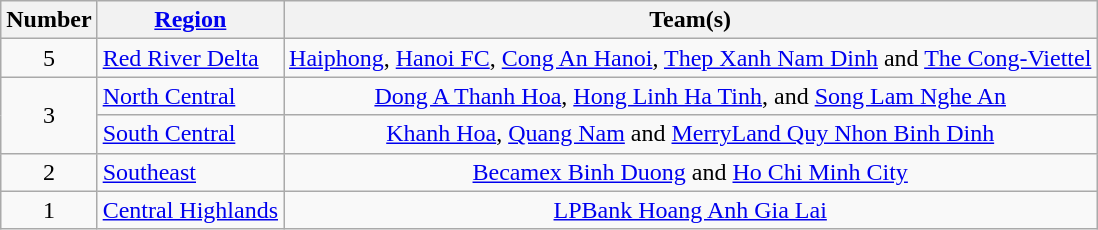<table class="wikitable" style="text-align:center">
<tr>
<th>Number</th>
<th><a href='#'>Region</a></th>
<th>Team(s)</th>
</tr>
<tr>
<td rowspan="1">5</td>
<td align="left"><a href='#'>Red River Delta</a></td>
<td><a href='#'>Haiphong</a>, <a href='#'>Hanoi FC</a>, <a href='#'>Cong An Hanoi</a>, <a href='#'>Thep Xanh Nam Dinh</a> and <a href='#'>The Cong-Viettel</a></td>
</tr>
<tr>
<td rowspan="2">3</td>
<td align="left"><a href='#'>North Central</a></td>
<td><a href='#'>Dong A Thanh Hoa</a>, <a href='#'>Hong Linh Ha Tinh</a>, and <a href='#'>Song Lam Nghe An</a></td>
</tr>
<tr>
<td align="left"><a href='#'>South Central</a></td>
<td><a href='#'>Khanh Hoa</a>, <a href='#'>Quang Nam</a> and <a href='#'>MerryLand Quy Nhon Binh Dinh</a></td>
</tr>
<tr>
<td rowspan="1">2</td>
<td align="left"><a href='#'>Southeast</a></td>
<td><a href='#'>Becamex Binh Duong</a> and <a href='#'>Ho Chi Minh City</a></td>
</tr>
<tr>
<td rowspan="2">1</td>
<td align="left"><a href='#'>Central Highlands</a></td>
<td><a href='#'>LPBank Hoang Anh Gia Lai</a></td>
</tr>
</table>
